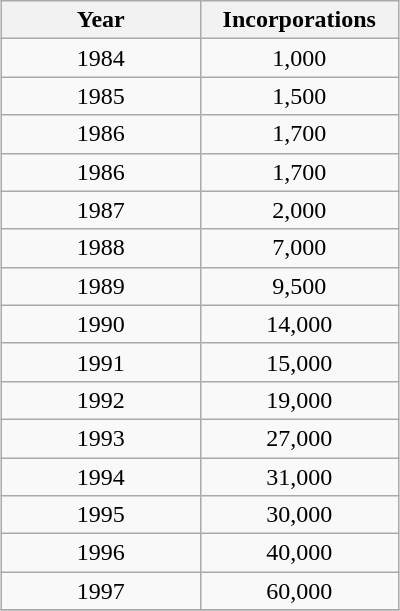<table class="wikitable" style="margin: 1em auto 1em auto; text-align:center;">
<tr>
<th width="125">Year</th>
<th width="125">Incorporations</th>
</tr>
<tr>
<td>1984</td>
<td>1,000</td>
</tr>
<tr>
<td>1985</td>
<td>1,500</td>
</tr>
<tr>
<td>1986</td>
<td>1,700</td>
</tr>
<tr>
<td>1986</td>
<td>1,700</td>
</tr>
<tr>
<td>1987</td>
<td>2,000</td>
</tr>
<tr>
<td>1988</td>
<td>7,000</td>
</tr>
<tr>
<td>1989</td>
<td>9,500</td>
</tr>
<tr>
<td>1990</td>
<td>14,000</td>
</tr>
<tr>
<td>1991</td>
<td>15,000</td>
</tr>
<tr>
<td>1992</td>
<td>19,000</td>
</tr>
<tr>
<td>1993</td>
<td>27,000</td>
</tr>
<tr>
<td>1994</td>
<td>31,000</td>
</tr>
<tr>
<td>1995</td>
<td>30,000</td>
</tr>
<tr>
<td>1996</td>
<td>40,000</td>
</tr>
<tr>
<td>1997</td>
<td>60,000</td>
</tr>
<tr>
</tr>
</table>
